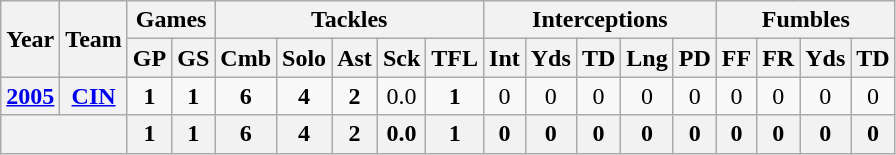<table class="wikitable" style="text-align:center">
<tr>
<th rowspan="2">Year</th>
<th rowspan="2">Team</th>
<th colspan="2">Games</th>
<th colspan="5">Tackles</th>
<th colspan="5">Interceptions</th>
<th colspan="4">Fumbles</th>
</tr>
<tr>
<th>GP</th>
<th>GS</th>
<th>Cmb</th>
<th>Solo</th>
<th>Ast</th>
<th>Sck</th>
<th>TFL</th>
<th>Int</th>
<th>Yds</th>
<th>TD</th>
<th>Lng</th>
<th>PD</th>
<th>FF</th>
<th>FR</th>
<th>Yds</th>
<th>TD</th>
</tr>
<tr>
<th><a href='#'>2005</a></th>
<th><a href='#'>CIN</a></th>
<td><strong>1</strong></td>
<td><strong>1</strong></td>
<td><strong>6</strong></td>
<td><strong>4</strong></td>
<td><strong>2</strong></td>
<td>0.0</td>
<td><strong>1</strong></td>
<td>0</td>
<td>0</td>
<td>0</td>
<td>0</td>
<td>0</td>
<td>0</td>
<td>0</td>
<td>0</td>
<td>0</td>
</tr>
<tr>
<th colspan="2"></th>
<th>1</th>
<th>1</th>
<th>6</th>
<th>4</th>
<th>2</th>
<th>0.0</th>
<th>1</th>
<th>0</th>
<th>0</th>
<th>0</th>
<th>0</th>
<th>0</th>
<th>0</th>
<th>0</th>
<th>0</th>
<th>0</th>
</tr>
</table>
